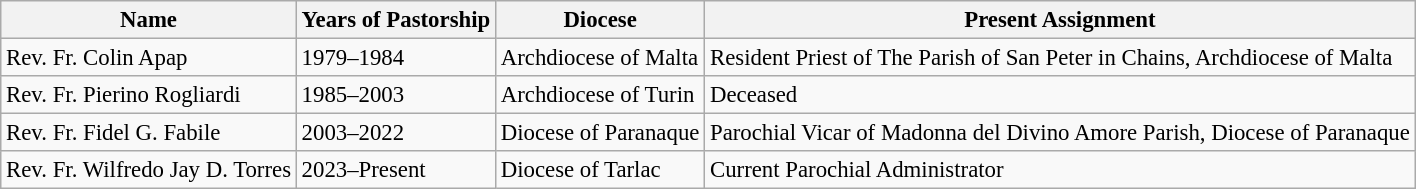<table class="wikitable" style="font-size:95%;">
<tr>
<th>Name</th>
<th>Years of Pastorship</th>
<th>Diocese</th>
<th>Present Assignment</th>
</tr>
<tr>
<td>Rev. Fr. Colin Apap</td>
<td>1979–1984</td>
<td>Archdiocese of Malta</td>
<td>Resident Priest of The Parish of San Peter in Chains, Archdiocese of Malta</td>
</tr>
<tr>
<td>Rev. Fr. Pierino Rogliardi</td>
<td>1985–2003</td>
<td>Archdiocese of Turin</td>
<td>Deceased</td>
</tr>
<tr>
<td>Rev. Fr. Fidel G. Fabile</td>
<td>2003–2022</td>
<td>Diocese of Paranaque</td>
<td>Parochial Vicar of Madonna del Divino Amore Parish, Diocese of Paranaque</td>
</tr>
<tr>
<td>Rev. Fr. Wilfredo Jay D. Torres</td>
<td>2023–Present</td>
<td>Diocese of Tarlac</td>
<td>Current Parochial Administrator</td>
</tr>
</table>
